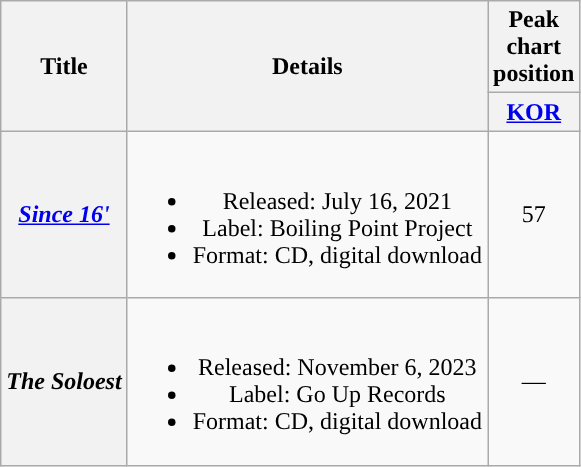<table class="wikitable plainrowheaders" style="text-align:center;">
<tr>
<th rowspan="2">Title</th>
<th rowspan="2">Details</th>
<th>Peak<br>chart<br>position</th>
</tr>
<tr>
<th><a href='#'>KOR</a><br></th>
</tr>
<tr>
<th scope="row"><em><a href='#'>Since 16'</a></em></th>
<td><br><ul><li>Released: July 16, 2021</li><li>Label: Boiling Point Project</li><li>Format: CD, digital download</li></ul></td>
<td align="center">57</td>
</tr>
<tr>
<th scope="row"><em>The Soloest</em></th>
<td><br><ul><li>Released: November 6, 2023</li><li>Label: Go Up Records</li><li>Format: CD, digital download</li></ul></td>
<td>—</td>
</tr>
</table>
